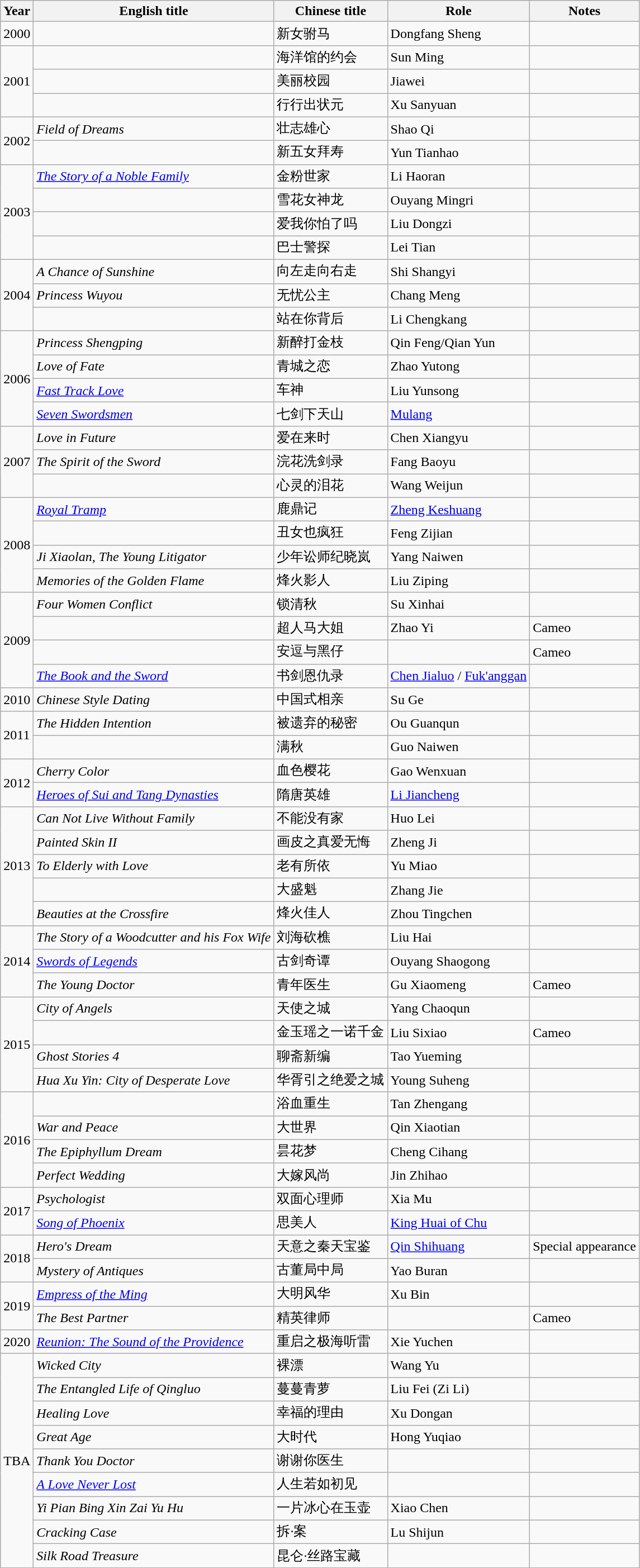<table class="wikitable sortable">
<tr>
<th>Year</th>
<th>English title</th>
<th>Chinese title</th>
<th>Role</th>
<th class="unsortable">Notes</th>
</tr>
<tr>
<td>2000</td>
<td></td>
<td>新女驸马</td>
<td>Dongfang Sheng</td>
<td></td>
</tr>
<tr>
<td rowspan="3">2001</td>
<td></td>
<td>海洋馆的约会</td>
<td>Sun Ming</td>
<td></td>
</tr>
<tr>
<td></td>
<td>美丽校园</td>
<td>Jiawei</td>
<td></td>
</tr>
<tr>
<td></td>
<td>行行出状元</td>
<td>Xu Sanyuan</td>
<td></td>
</tr>
<tr>
<td rowspan="2">2002</td>
<td><em>Field of Dreams</em></td>
<td>壮志雄心</td>
<td>Shao Qi</td>
<td></td>
</tr>
<tr>
<td></td>
<td>新五女拜寿</td>
<td>Yun Tianhao</td>
<td></td>
</tr>
<tr>
<td rowspan="4">2003</td>
<td><em><a href='#'>The Story of a Noble Family</a></em></td>
<td>金粉世家</td>
<td>Li Haoran</td>
<td></td>
</tr>
<tr>
<td></td>
<td>雪花女神龙</td>
<td>Ouyang Mingri</td>
<td></td>
</tr>
<tr>
<td></td>
<td>爱我你怕了吗</td>
<td>Liu Dongzi</td>
<td></td>
</tr>
<tr>
<td></td>
<td>巴士警探</td>
<td>Lei Tian</td>
<td></td>
</tr>
<tr>
<td rowspan="3">2004</td>
<td><em>A Chance of Sunshine</em></td>
<td>向左走向右走</td>
<td>Shi Shangyi</td>
<td></td>
</tr>
<tr>
<td><em>Princess Wuyou</em></td>
<td>无忧公主</td>
<td>Chang Meng</td>
<td></td>
</tr>
<tr>
<td></td>
<td>站在你背后</td>
<td>Li Chengkang</td>
<td></td>
</tr>
<tr>
<td rowspan="4">2006</td>
<td><em>Princess Shengping</em></td>
<td>新醉打金枝</td>
<td>Qin Feng/Qian Yun</td>
<td></td>
</tr>
<tr>
<td><em>Love of Fate</em></td>
<td>青城之恋</td>
<td>Zhao Yutong</td>
<td></td>
</tr>
<tr>
<td><em><a href='#'>Fast Track Love</a></em></td>
<td>车神</td>
<td>Liu Yunsong</td>
<td></td>
</tr>
<tr>
<td><em><a href='#'>Seven Swordsmen</a></em></td>
<td>七剑下天山</td>
<td><a href='#'>Mulang</a></td>
<td></td>
</tr>
<tr>
<td rowspan="3">2007</td>
<td><em>Love in Future</em></td>
<td>爱在来时</td>
<td>Chen Xiangyu</td>
<td></td>
</tr>
<tr>
<td><em>The Spirit of the Sword</em></td>
<td>浣花洗剑录</td>
<td>Fang Baoyu</td>
<td></td>
</tr>
<tr>
<td></td>
<td>心灵的泪花</td>
<td>Wang Weijun</td>
<td></td>
</tr>
<tr>
<td rowspan="4">2008</td>
<td><em><a href='#'>Royal Tramp</a></em></td>
<td>鹿鼎记</td>
<td><a href='#'>Zheng Keshuang</a></td>
<td></td>
</tr>
<tr>
<td></td>
<td>丑女也疯狂</td>
<td>Feng Zijian</td>
<td></td>
</tr>
<tr>
<td><em>Ji Xiaolan, The Young Litigator</em></td>
<td>少年讼师纪晓岚</td>
<td>Yang Naiwen</td>
<td></td>
</tr>
<tr>
<td><em>Memories of the Golden Flame</em></td>
<td>烽火影人</td>
<td>Liu Ziping</td>
<td></td>
</tr>
<tr>
<td rowspan="4">2009</td>
<td><em>Four Women Conflict</em></td>
<td>锁清秋</td>
<td>Su Xinhai</td>
<td></td>
</tr>
<tr>
<td></td>
<td>超人马大姐</td>
<td>Zhao Yi</td>
<td>Cameo</td>
</tr>
<tr>
<td></td>
<td>安逗与黑仔</td>
<td></td>
<td>Cameo</td>
</tr>
<tr>
<td><em><a href='#'>The Book and the Sword</a></em></td>
<td>书剑恩仇录</td>
<td><a href='#'>Chen Jialuo</a> / <a href='#'>Fuk'anggan</a></td>
<td></td>
</tr>
<tr>
<td>2010</td>
<td><em>Chinese Style Dating</em></td>
<td>中国式相亲</td>
<td>Su Ge</td>
<td></td>
</tr>
<tr>
<td rowspan="2">2011</td>
<td><em>The Hidden Intention</em></td>
<td>被遗弃的秘密</td>
<td>Ou Guanqun</td>
<td></td>
</tr>
<tr>
<td></td>
<td>满秋</td>
<td>Guo Naiwen</td>
<td></td>
</tr>
<tr>
<td rowspan="2">2012</td>
<td><em>Cherry Color</em></td>
<td>血色樱花</td>
<td>Gao Wenxuan</td>
<td></td>
</tr>
<tr>
<td><em><a href='#'>Heroes of Sui and Tang Dynasties</a></em></td>
<td>隋唐英雄</td>
<td><a href='#'>Li Jiancheng</a></td>
<td></td>
</tr>
<tr>
<td rowspan="5">2013</td>
<td><em>Can Not Live Without Family</em></td>
<td>不能没有家</td>
<td>Huo Lei</td>
<td></td>
</tr>
<tr>
<td><em>Painted Skin II</em></td>
<td>画皮之真爱无悔</td>
<td>Zheng Ji</td>
<td></td>
</tr>
<tr>
<td><em>To Elderly with Love</em></td>
<td>老有所依</td>
<td>Yu Miao</td>
<td></td>
</tr>
<tr>
<td></td>
<td>大盛魁</td>
<td>Zhang Jie</td>
<td></td>
</tr>
<tr>
<td><em>Beauties at the Crossfire</em></td>
<td>烽火佳人</td>
<td>Zhou Tingchen</td>
<td></td>
</tr>
<tr>
<td rowspan="3">2014</td>
<td><em>The Story of a Woodcutter and his Fox Wife</em></td>
<td>刘海砍樵</td>
<td>Liu Hai</td>
<td></td>
</tr>
<tr>
<td><em><a href='#'>Swords of Legends</a></em></td>
<td>古剑奇谭</td>
<td>Ouyang Shaogong</td>
<td></td>
</tr>
<tr>
<td><em>The Young Doctor</em></td>
<td>青年医生</td>
<td>Gu Xiaomeng</td>
<td>Cameo</td>
</tr>
<tr>
<td rowspan="4">2015</td>
<td><em>City of Angels</em></td>
<td>天使之城</td>
<td>Yang Chaoqun</td>
<td></td>
</tr>
<tr>
<td></td>
<td>金玉瑶之一诺千金</td>
<td>Liu Sixiao</td>
<td>Cameo</td>
</tr>
<tr>
<td><em>Ghost Stories 4</em></td>
<td>聊斋新编</td>
<td>Tao Yueming</td>
<td></td>
</tr>
<tr>
<td><em>Hua Xu Yin: City of Desperate Love</em></td>
<td>华胥引之绝爱之城</td>
<td>Young Suheng</td>
<td></td>
</tr>
<tr>
<td rowspan="4">2016</td>
<td></td>
<td>浴血重生</td>
<td>Tan Zhengang</td>
<td></td>
</tr>
<tr>
<td><em>War and Peace</em></td>
<td>大世界</td>
<td>Qin Xiaotian</td>
<td></td>
</tr>
<tr>
<td><em>The Epiphyllum Dream</em></td>
<td>昙花梦</td>
<td>Cheng Cihang</td>
<td></td>
</tr>
<tr>
<td><em>Perfect Wedding</em></td>
<td>大嫁风尚</td>
<td>Jin Zhihao</td>
<td></td>
</tr>
<tr>
<td rowspan=2>2017</td>
<td><em>Psychologist</em></td>
<td>双面心理师</td>
<td>Xia Mu</td>
<td></td>
</tr>
<tr>
<td><em><a href='#'>Song of Phoenix</a></em></td>
<td>思美人</td>
<td><a href='#'>King Huai of Chu</a></td>
<td></td>
</tr>
<tr>
<td rowspan=2>2018</td>
<td><em>Hero's Dream</em></td>
<td>天意之秦天宝鉴</td>
<td><a href='#'>Qin Shihuang</a></td>
<td>Special appearance</td>
</tr>
<tr>
<td><em>Mystery of Antiques</em></td>
<td>古董局中局</td>
<td>Yao Buran</td>
<td></td>
</tr>
<tr>
<td rowspan=2>2019</td>
<td><em><a href='#'>Empress of the Ming</a></em></td>
<td>大明风华</td>
<td>Xu Bin</td>
<td></td>
</tr>
<tr>
<td><em>The Best Partner</em></td>
<td>精英律师</td>
<td></td>
<td>Cameo</td>
</tr>
<tr>
<td>2020</td>
<td><em><a href='#'>Reunion: The Sound of the Providence</a></em></td>
<td>重启之极海听雷</td>
<td>Xie Yuchen</td>
<td></td>
</tr>
<tr>
<td rowspan="10">TBA</td>
<td><em>Wicked City</em></td>
<td>裸漂</td>
<td>Wang Yu</td>
<td></td>
</tr>
<tr>
<td><em>The Entangled Life of Qingluo</em></td>
<td>蔓蔓青萝</td>
<td>Liu Fei (Zi Li)</td>
<td></td>
</tr>
<tr>
<td><em>Healing Love</em></td>
<td>幸福的理由</td>
<td>Xu Dongan</td>
<td></td>
</tr>
<tr>
<td><em>Great Age</em></td>
<td>大时代</td>
<td>Hong Yuqiao</td>
<td></td>
</tr>
<tr>
<td><em>Thank You Doctor</em></td>
<td>谢谢你医生</td>
<td></td>
<td></td>
</tr>
<tr>
<td><em><a href='#'>A Love Never Lost</a></em></td>
<td>人生若如初见</td>
<td></td>
<td></td>
</tr>
<tr>
<td><em>Yi Pian Bing Xin Zai Yu Hu</em></td>
<td>一片冰心在玉壶</td>
<td>Xiao Chen</td>
<td></td>
</tr>
<tr>
<td><em>Cracking Case</em></td>
<td>拆·案</td>
<td>Lu Shijun</td>
<td></td>
</tr>
<tr>
<td><em>Silk Road Treasure</em></td>
<td>昆仑·丝路宝藏</td>
<td></td>
<td></td>
</tr>
<tr>
</tr>
</table>
